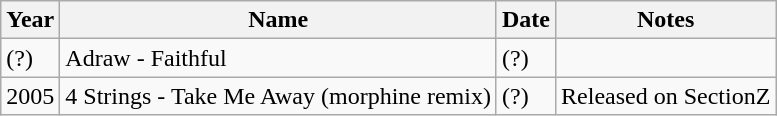<table class="wikitable">
<tr>
<th>Year</th>
<th>Name</th>
<th>Date</th>
<th>Notes</th>
</tr>
<tr>
<td>(?)</td>
<td>Adraw - Faithful</td>
<td>(?)</td>
<td></td>
</tr>
<tr>
<td>2005</td>
<td>4 Strings - Take Me Away (morphine remix)</td>
<td>(?)</td>
<td>Released on SectionZ</td>
</tr>
</table>
